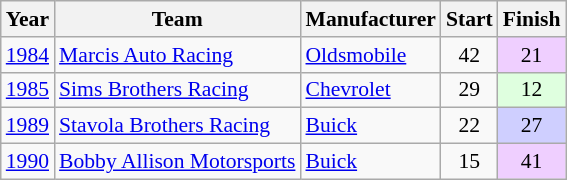<table class="wikitable" style="font-size: 90%;">
<tr>
<th>Year</th>
<th>Team</th>
<th>Manufacturer</th>
<th>Start</th>
<th>Finish</th>
</tr>
<tr>
<td><a href='#'>1984</a></td>
<td><a href='#'>Marcis Auto Racing</a></td>
<td><a href='#'>Oldsmobile</a></td>
<td align=center>42</td>
<td align=center style="background:#EFCFFF;">21</td>
</tr>
<tr>
<td><a href='#'>1985</a></td>
<td><a href='#'>Sims Brothers Racing</a></td>
<td><a href='#'>Chevrolet</a></td>
<td align=center>29</td>
<td align=center style="background:#DFFFDF;">12</td>
</tr>
<tr>
<td><a href='#'>1989</a></td>
<td><a href='#'>Stavola Brothers Racing</a></td>
<td><a href='#'>Buick</a></td>
<td align=center>22</td>
<td align=center style="background:#CFCFFF;">27</td>
</tr>
<tr>
<td><a href='#'>1990</a></td>
<td><a href='#'>Bobby Allison Motorsports</a></td>
<td><a href='#'>Buick</a></td>
<td align=center>15</td>
<td align=center style="background:#EFCFFF;">41</td>
</tr>
</table>
